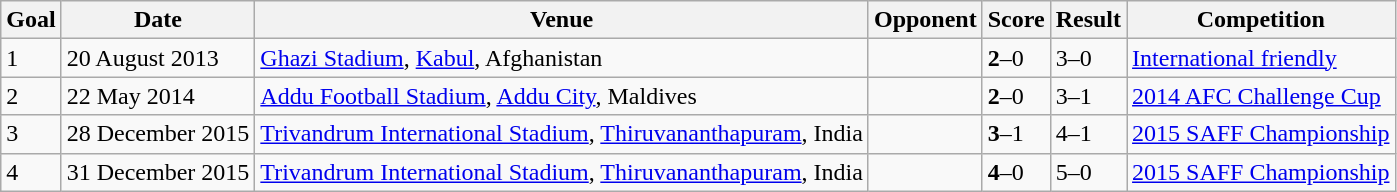<table class="wikitable">
<tr>
<th>Goal</th>
<th>Date</th>
<th>Venue</th>
<th>Opponent</th>
<th>Score</th>
<th>Result</th>
<th>Competition</th>
</tr>
<tr>
<td>1</td>
<td>20 August 2013</td>
<td><a href='#'>Ghazi Stadium</a>, <a href='#'>Kabul</a>, Afghanistan</td>
<td></td>
<td><strong>2</strong>–0</td>
<td>3–0</td>
<td><a href='#'>International friendly</a></td>
</tr>
<tr>
<td>2</td>
<td>22 May 2014</td>
<td><a href='#'>Addu Football Stadium</a>, <a href='#'>Addu City</a>, Maldives</td>
<td></td>
<td><strong>2</strong>–0</td>
<td>3–1</td>
<td><a href='#'>2014 AFC Challenge Cup</a></td>
</tr>
<tr>
<td>3</td>
<td>28 December 2015</td>
<td><a href='#'>Trivandrum International Stadium</a>, <a href='#'>Thiruvananthapuram</a>, India</td>
<td></td>
<td><strong>3</strong>–1</td>
<td>4–1</td>
<td><a href='#'>2015 SAFF Championship</a></td>
</tr>
<tr>
<td>4</td>
<td>31 December 2015</td>
<td><a href='#'>Trivandrum International Stadium</a>, <a href='#'>Thiruvananthapuram</a>, India</td>
<td></td>
<td><strong>4</strong>–0</td>
<td>5–0</td>
<td><a href='#'>2015 SAFF Championship</a></td>
</tr>
</table>
